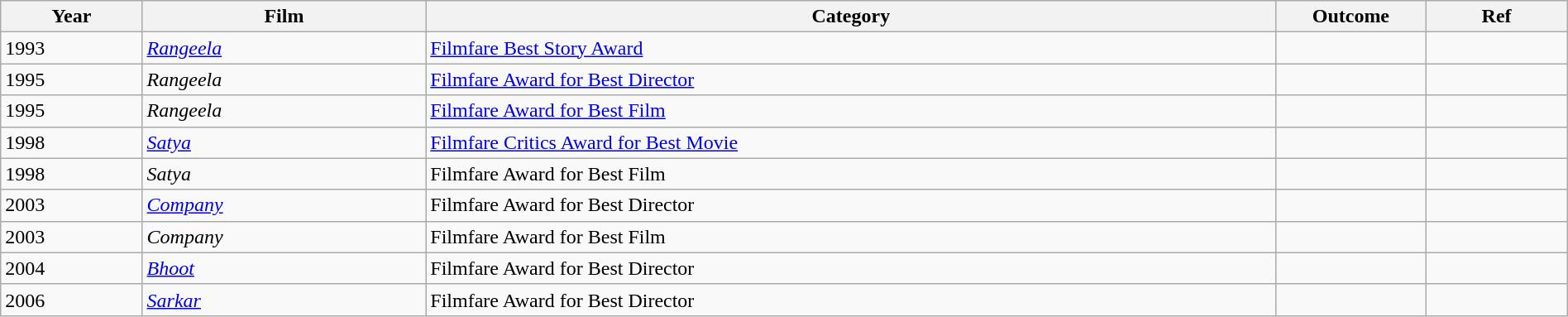<table class="wikitable" style="width:100%;">
<tr>
<th width=5%>Year</th>
<th style="width:10%;">Film</th>
<th style="width:30%;">Category</th>
<th style="width:5%;">Outcome</th>
<th style="width:5%;">Ref</th>
</tr>
<tr>
<td>1993</td>
<td><em><a href='#'>Rangeela</a></em></td>
<td><a href='#'>Filmfare Best Story Award</a></td>
<td></td>
<td></td>
</tr>
<tr>
<td>1995</td>
<td><em>Rangeela</em></td>
<td><a href='#'>Filmfare Award for Best Director</a></td>
<td></td>
<td></td>
</tr>
<tr>
<td>1995</td>
<td><em>Rangeela</em></td>
<td><a href='#'>Filmfare Award for Best Film</a></td>
<td></td>
<td></td>
</tr>
<tr>
<td>1998</td>
<td><em><a href='#'>Satya</a></em></td>
<td><a href='#'>Filmfare Critics Award for Best Movie</a></td>
<td></td>
<td></td>
</tr>
<tr>
<td>1998</td>
<td><em>Satya</em></td>
<td>Filmfare Award for Best Film</td>
<td></td>
<td></td>
</tr>
<tr>
<td>2003</td>
<td><em><a href='#'>Company</a></em></td>
<td>Filmfare Award for Best Director</td>
<td></td>
<td></td>
</tr>
<tr>
<td>2003</td>
<td><em>Company</em></td>
<td>Filmfare Award for Best Film</td>
<td></td>
<td></td>
</tr>
<tr>
<td>2004</td>
<td><em><a href='#'>Bhoot</a></em></td>
<td>Filmfare Award for Best Director</td>
<td></td>
<td></td>
</tr>
<tr>
<td>2006</td>
<td><em><a href='#'>Sarkar</a></em></td>
<td>Filmfare Award for Best Director</td>
<td></td>
<td></td>
</tr>
</table>
